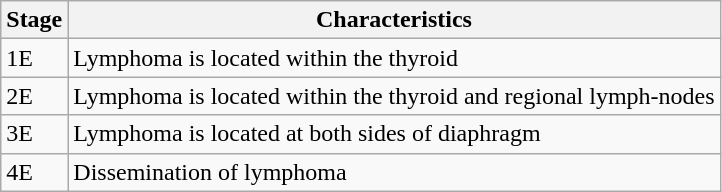<table class="wikitable">
<tr>
<th>Stage</th>
<th>Characteristics</th>
</tr>
<tr>
<td>1Е</td>
<td>Lymphoma is located within the thyroid</td>
</tr>
<tr>
<td>2Е</td>
<td>Lymphoma is located within the thyroid and regional  lymph-nodes</td>
</tr>
<tr>
<td>3Е</td>
<td>Lymphoma is located at both sides of diaphragm</td>
</tr>
<tr>
<td>4Е</td>
<td>Dissemination of lymphoma</td>
</tr>
</table>
